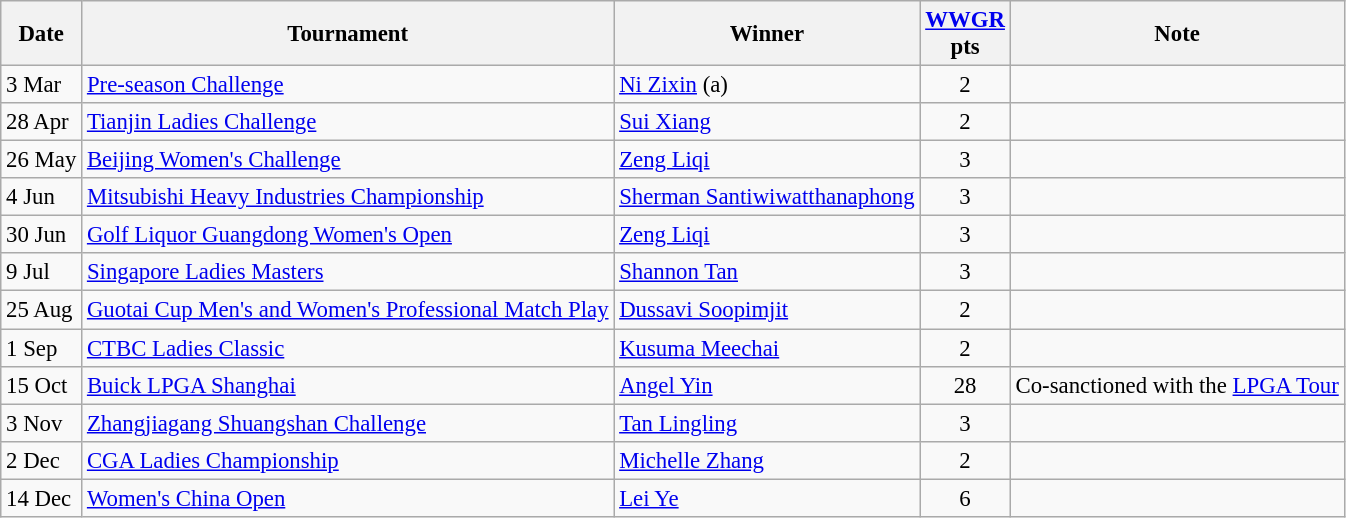<table class="wikitable sortable" style="font-size:95%;">
<tr>
<th>Date</th>
<th>Tournament</th>
<th>Winner</th>
<th><a href='#'>WWGR</a><br>pts</th>
<th>Note</th>
</tr>
<tr>
<td>3 Mar</td>
<td><a href='#'>Pre-season Challenge</a></td>
<td> <a href='#'>Ni Zixin</a> (a)</td>
<td align=center>2</td>
<td></td>
</tr>
<tr>
<td>28 Apr</td>
<td><a href='#'>Tianjin Ladies Challenge</a></td>
<td> <a href='#'>Sui Xiang</a></td>
<td align=center>2</td>
<td></td>
</tr>
<tr>
<td>26 May</td>
<td><a href='#'>Beijing Women's Challenge</a></td>
<td> <a href='#'>Zeng Liqi</a></td>
<td align=center>3</td>
<td></td>
</tr>
<tr>
<td>4 Jun</td>
<td><a href='#'>Mitsubishi Heavy Industries Championship</a></td>
<td> <a href='#'>Sherman Santiwiwatthanaphong</a></td>
<td align=center>3</td>
<td></td>
</tr>
<tr>
<td>30 Jun</td>
<td><a href='#'>Golf Liquor Guangdong Women's Open</a></td>
<td> <a href='#'>Zeng Liqi</a></td>
<td align=center>3</td>
<td></td>
</tr>
<tr>
<td>9 Jul</td>
<td><a href='#'>Singapore Ladies Masters</a></td>
<td> <a href='#'>Shannon Tan</a></td>
<td align=center>3</td>
<td></td>
</tr>
<tr>
<td>25 Aug</td>
<td><a href='#'>Guotai Cup Men's and Women's Professional Match Play</a></td>
<td> <a href='#'>Dussavi Soopimjit</a></td>
<td align=center>2</td>
<td></td>
</tr>
<tr>
<td>1 Sep</td>
<td><a href='#'>CTBC Ladies Classic</a></td>
<td> <a href='#'>Kusuma Meechai</a></td>
<td align=center>2</td>
<td></td>
</tr>
<tr>
<td>15 Oct</td>
<td><a href='#'>Buick LPGA Shanghai</a></td>
<td> <a href='#'>Angel Yin</a></td>
<td align=center>28</td>
<td>Co-sanctioned with the <a href='#'>LPGA Tour</a></td>
</tr>
<tr>
<td>3 Nov</td>
<td><a href='#'>Zhangjiagang Shuangshan Challenge</a></td>
<td> <a href='#'>Tan Lingling</a></td>
<td align=center>3</td>
<td></td>
</tr>
<tr>
<td>2 Dec</td>
<td><a href='#'>CGA Ladies Championship</a></td>
<td> <a href='#'>Michelle Zhang</a></td>
<td align=center>2</td>
<td></td>
</tr>
<tr>
<td>14 Dec</td>
<td><a href='#'>Women's China Open</a></td>
<td> <a href='#'>Lei Ye</a></td>
<td align=center>6</td>
<td></td>
</tr>
</table>
